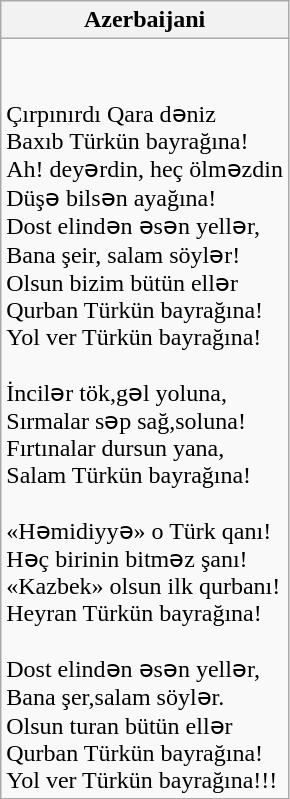<table class="wikitable">
<tr>
<th>Azerbaijani</th>
</tr>
<tr>
<td><br><br>Çırpınırdı Qara dəniz
<br>Baxıb Türkün bayrağına!
<br>Ah! deyərdin, heç ölməzdin
<br>Düşə bilsən ayağına!
<br>Dost elindən əsən yellər,
<br>Bana şeir, salam söylər!
<br>Olsun bizim bütün ellər
<br>Qurban Türkün bayrağına!
<br>Yol ver Türkün bayrağına!
<br>
<br>İncilər tök,gəl yoluna,
<br>Sırmalar səp sağ,soluna!
<br>Fırtınalar dursun yana,
<br>Salam Türkün bayrağına!
<br>
<br>«Həmidiyyə» o Türk qanı!
<br>Həç birinin bitməz şanı!
<br>«Kazbek» olsun ilk qurbanı!
<br>Heyran Türkün bayrağına!
<br>
<br>Dost elindən əsən yellər,
<br>Bana şer,salam söylər.
<br>Olsun turan bütün ellər
<br>Qurban Türkün bayrağına!
<br>Yol ver Türkün bayrağına!!!</td>
</tr>
</table>
